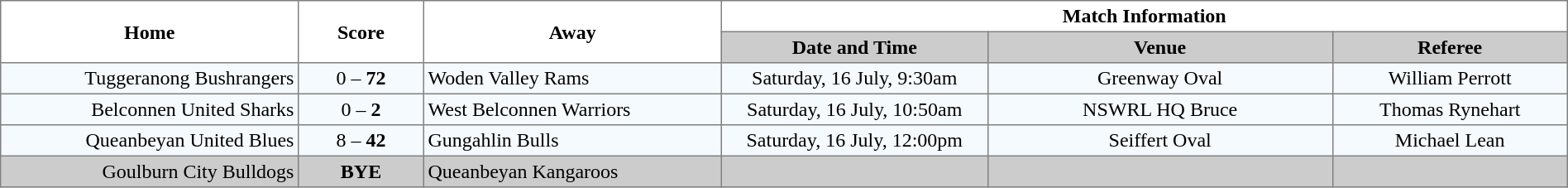<table width="100%" cellspacing="0" cellpadding="3" border="1" style="border-collapse:collapse;  text-align:center;">
<tr>
<th rowspan="2" width="19%">Home</th>
<th rowspan="2" width="8%">Score</th>
<th rowspan="2" width="19%">Away</th>
<th colspan="3">Match Information</th>
</tr>
<tr bgcolor="#CCCCCC">
<th width="17%">Date and Time</th>
<th width="22%">Venue</th>
<th width="50%">Referee</th>
</tr>
<tr style="text-align:center; background:#f5faff;">
<td align="right">Tuggeranong Bushrangers </td>
<td>0 – <strong>72</strong></td>
<td align="left"> Woden Valley Rams</td>
<td>Saturday, 16 July, 9:30am</td>
<td>Greenway Oval</td>
<td>William Perrott</td>
</tr>
<tr style="text-align:center; background:#f5faff;">
<td align="right">Belconnen United Sharks </td>
<td>0 – <strong>2</strong></td>
<td align="left"> West Belconnen Warriors</td>
<td>Saturday, 16 July, 10:50am</td>
<td>NSWRL HQ Bruce</td>
<td>Thomas Rynehart</td>
</tr>
<tr style="text-align:center; background:#f5faff;">
<td align="right">Queanbeyan United Blues </td>
<td>8 – <strong>42</strong></td>
<td align="left"> Gungahlin Bulls</td>
<td>Saturday, 16 July, 12:00pm</td>
<td>Seiffert Oval</td>
<td>Michael Lean</td>
</tr>
<tr style="text-align:center; background:#CCCCCC;">
<td align="right">Goulburn City Bulldogs </td>
<td><strong>BYE</strong></td>
<td align="left"> Queanbeyan Kangaroos</td>
<td></td>
<td></td>
<td></td>
</tr>
</table>
